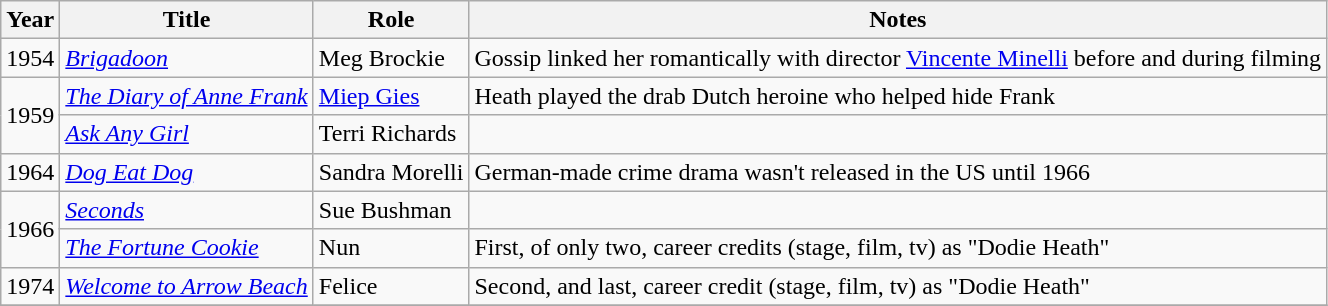<table class="wikitable sortable plainrowheaders">
<tr>
<th scope="col">Year</th>
<th scope="col">Title</th>
<th scope="col">Role</th>
<th scope="col">Notes</th>
</tr>
<tr>
<td>1954</td>
<td><em><a href='#'>Brigadoon</a></em></td>
<td>Meg Brockie</td>
<td>Gossip linked her romantically with director <a href='#'>Vincente Minelli</a> before and during filming</td>
</tr>
<tr>
<td rowspan=2>1959</td>
<td><em><a href='#'>The Diary of Anne Frank</a></em></td>
<td><a href='#'>Miep Gies</a></td>
<td>Heath played the drab Dutch heroine who helped hide Frank</td>
</tr>
<tr>
<td><em><a href='#'>Ask Any Girl</a></em></td>
<td>Terri Richards</td>
<td></td>
</tr>
<tr>
<td>1964</td>
<td><em><a href='#'>Dog Eat Dog</a></em></td>
<td>Sandra Morelli</td>
<td>German-made crime drama wasn't released in the US until 1966</td>
</tr>
<tr>
<td rowspan=2>1966</td>
<td><em><a href='#'>Seconds</a></em></td>
<td>Sue Bushman</td>
<td></td>
</tr>
<tr>
<td><em><a href='#'>The Fortune Cookie</a></em></td>
<td>Nun</td>
<td>First, of only two, career credits (stage, film, tv) as "Dodie Heath"</td>
</tr>
<tr>
<td>1974</td>
<td><em><a href='#'>Welcome to Arrow Beach</a></em></td>
<td>Felice</td>
<td>Second, and last, career credit (stage, film, tv) as "Dodie Heath"</td>
</tr>
<tr>
</tr>
</table>
